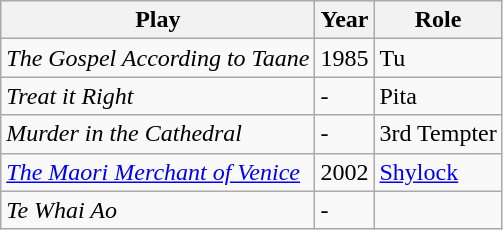<table class="wikitable">
<tr>
<th>Play</th>
<th>Year</th>
<th>Role</th>
</tr>
<tr>
<td><em>The Gospel According to Taane</em></td>
<td>1985</td>
<td>Tu</td>
</tr>
<tr>
<td><em>Treat it Right</em></td>
<td>-</td>
<td>Pita</td>
</tr>
<tr>
<td><em>Murder in the Cathedral</em></td>
<td>-</td>
<td>3rd Tempter</td>
</tr>
<tr>
<td><em><a href='#'>The Maori Merchant of Venice</a></em></td>
<td>2002</td>
<td><a href='#'>Shylock</a></td>
</tr>
<tr>
<td><em>Te Whai Ao</em></td>
<td>-</td>
<td></td>
</tr>
</table>
